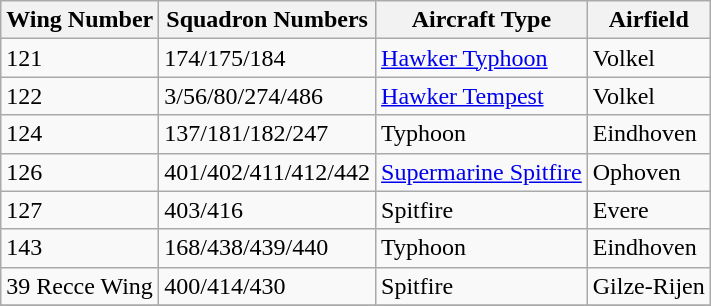<table class="wikitable">
<tr>
<th>Wing Number</th>
<th>Squadron Numbers</th>
<th>Aircraft Type</th>
<th>Airfield</th>
</tr>
<tr>
<td>121</td>
<td>174/175/184</td>
<td><a href='#'>Hawker Typhoon</a></td>
<td>Volkel</td>
</tr>
<tr>
<td>122</td>
<td>3/56/80/274/486</td>
<td><a href='#'>Hawker Tempest</a></td>
<td>Volkel</td>
</tr>
<tr>
<td>124</td>
<td>137/181/182/247</td>
<td>Typhoon</td>
<td>Eindhoven</td>
</tr>
<tr>
<td>126</td>
<td>401/402/411/412/442</td>
<td><a href='#'>Supermarine Spitfire</a></td>
<td>Ophoven</td>
</tr>
<tr>
<td>127</td>
<td>403/416</td>
<td>Spitfire</td>
<td>Evere</td>
</tr>
<tr>
<td>143</td>
<td>168/438/439/440</td>
<td>Typhoon</td>
<td>Eindhoven</td>
</tr>
<tr>
<td>39 Recce Wing</td>
<td>400/414/430</td>
<td>Spitfire</td>
<td>Gilze-Rijen</td>
</tr>
<tr>
</tr>
</table>
